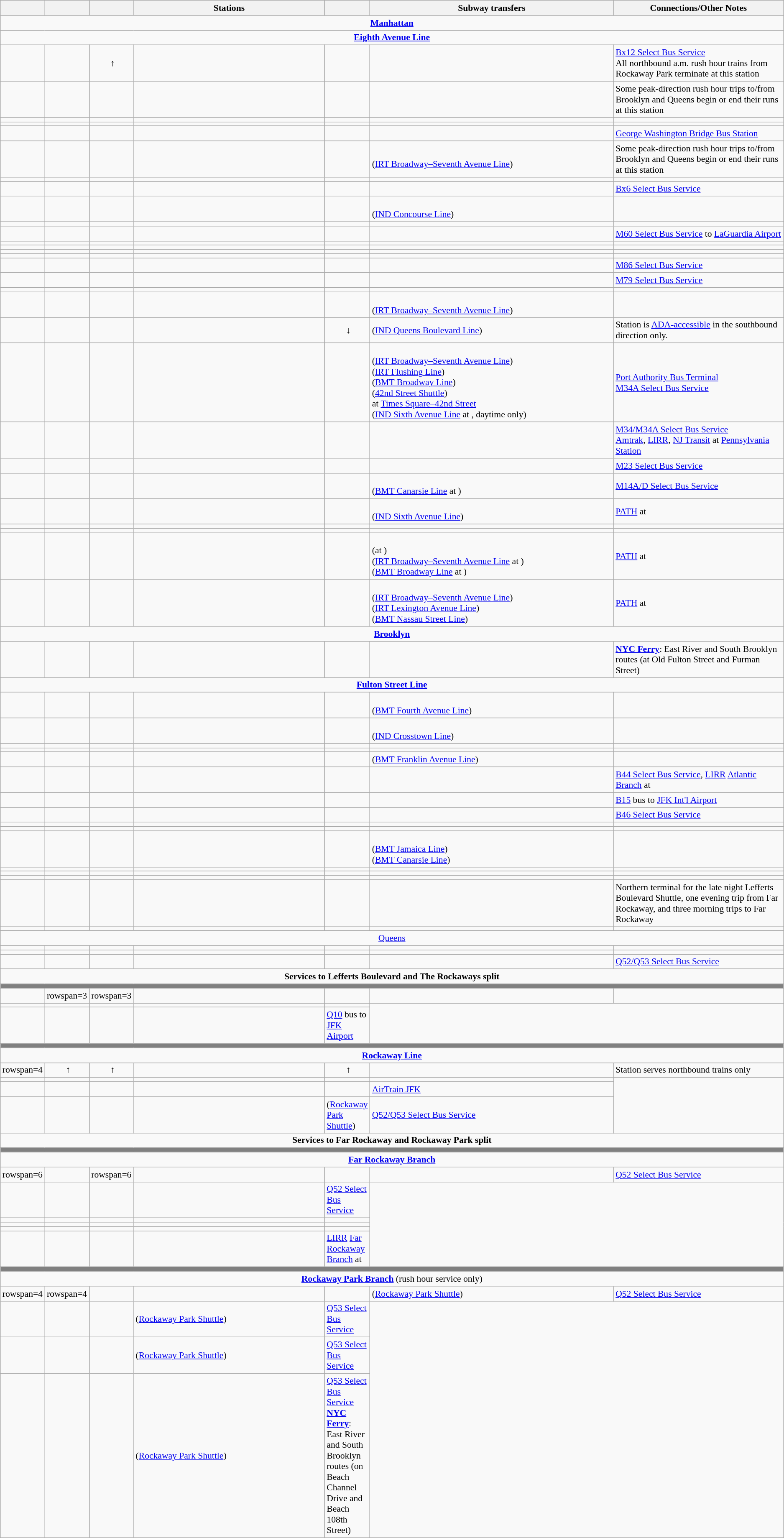<table class="wikitable collapsible" style="font-size:90%" summary="Service information for the A train and its stations, including service times, ADA-accessibility, subway transfers, and non-subway connections.">
<tr>
<th width=3%><br></th>
<th width=3%><br></th>
<th width=3%><br></th>
<th width=28%>Stations</th>
<th width=3%></th>
<th width=36%>Subway transfers</th>
<th width=30%>Connections/Other Notes</th>
</tr>
<tr>
<td colspan=7 style="font-weight:bold; text-align:center"><a href='#'>Manhattan</a></td>
</tr>
<tr>
<td colspan=7 style="font-weight:bold; text-align:center"><a href='#'>Eighth Avenue Line</a></td>
</tr>
<tr>
<td style="text-align:center"></td>
<td style="text-align:center"></td>
<td style="text-align:center"> ↑</td>
<td></td>
<td style="text-align:center"></td>
<td></td>
<td><a href='#'>Bx12 Select Bus Service</a><br>All northbound a.m. rush hour trains from Rockaway Park terminate at this station</td>
</tr>
<tr>
<td style="text-align:center"></td>
<td style="text-align:center"></td>
<td style="text-align:center"></td>
<td></td>
<td></td>
<td></td>
<td>Some peak-direction rush hour trips to/from Brooklyn and Queens begin or end their runs at this station</td>
</tr>
<tr>
<td style="text-align:center"></td>
<td style="text-align:center"></td>
<td style="text-align:center"></td>
<td></td>
<td style="text-align:center"></td>
<td></td>
<td></td>
</tr>
<tr>
<td style="text-align:center"></td>
<td style="text-align:center"></td>
<td style="text-align:center"></td>
<td></td>
<td style="text-align:center"></td>
<td></td>
<td></td>
</tr>
<tr>
<td style="text-align:center"></td>
<td style="text-align:center"></td>
<td style="text-align:center"></td>
<td></td>
<td style="text-align:center"></td>
<td></td>
<td><a href='#'>George Washington Bridge Bus Station</a></td>
</tr>
<tr>
<td style="text-align:center"></td>
<td style="text-align:center"></td>
<td style="text-align:center"></td>
<td></td>
<td style="text-align:center"></td>
<td><br> (<a href='#'>IRT Broadway–Seventh Avenue Line</a>)</td>
<td>Some peak-direction rush hour trips to/from Brooklyn and Queens begin or end their runs at this station</td>
</tr>
<tr>
<td align=center></td>
<td style="text-align:center"></td>
<td align=center></td>
<td></td>
<td></td>
<td></td>
<td></td>
</tr>
<tr>
<td align=center></td>
<td style="text-align:center"></td>
<td align=center></td>
<td></td>
<td></td>
<td></td>
<td><a href='#'>Bx6 Select Bus Service</a></td>
</tr>
<tr>
<td style="text-align:center"></td>
<td style="text-align:center"></td>
<td style="text-align:center"></td>
<td></td>
<td></td>
<td><br> (<a href='#'>IND Concourse Line</a>)</td>
<td></td>
</tr>
<tr>
<td align=center></td>
<td style="text-align:center"></td>
<td align=center></td>
<td></td>
<td></td>
<td></td>
<td></td>
</tr>
<tr>
<td style="text-align:center"></td>
<td style="text-align:center"></td>
<td style="text-align:center"></td>
<td></td>
<td style="text-align:center"></td>
<td></td>
<td><a href='#'>M60 Select Bus Service</a> to <a href='#'>LaGuardia Airport</a></td>
</tr>
<tr>
<td align=center></td>
<td style="text-align:center"></td>
<td align=center></td>
<td></td>
<td></td>
<td></td>
<td></td>
</tr>
<tr>
<td align=center></td>
<td style="text-align:center"></td>
<td align=center></td>
<td></td>
<td></td>
<td></td>
<td></td>
</tr>
<tr>
<td align=center></td>
<td style="text-align:center"></td>
<td align=center></td>
<td></td>
<td></td>
<td></td>
<td></td>
</tr>
<tr>
<td align=center></td>
<td style="text-align:center"></td>
<td align=center></td>
<td></td>
<td></td>
<td></td>
<td></td>
</tr>
<tr>
<td align=center></td>
<td style="text-align:center"></td>
<td align=center></td>
<td></td>
<td></td>
<td></td>
<td><a href='#'>M86 Select Bus Service</a></td>
</tr>
<tr>
<td align=center></td>
<td style="text-align:center"></td>
<td align=center></td>
<td></td>
<td></td>
<td></td>
<td><a href='#'>M79 Select Bus Service</a></td>
</tr>
<tr>
<td align=center></td>
<td style="text-align:center"></td>
<td align=center></td>
<td></td>
<td></td>
<td></td>
<td></td>
</tr>
<tr>
<td style="text-align:center"></td>
<td style="text-align:center"></td>
<td style="text-align:center"></td>
<td></td>
<td style="text-align:center"></td>
<td><br> (<a href='#'>IRT Broadway–Seventh Avenue Line</a>)</td>
<td></td>
</tr>
<tr>
<td align=center></td>
<td style="text-align:center"></td>
<td align=center></td>
<td></td>
<td style="text-align:center"> ↓</td>
<td> (<a href='#'>IND Queens Boulevard Line</a>)</td>
<td>Station is <a href='#'>ADA-accessible</a> in the southbound direction only.</td>
</tr>
<tr>
<td style="text-align:center"></td>
<td style="text-align:center"></td>
<td style="text-align:center"></td>
<td></td>
<td style="text-align:center"></td>
<td><br> (<a href='#'>IRT Broadway–Seventh Avenue Line</a>)<br> (<a href='#'>IRT Flushing Line</a>)<br> (<a href='#'>BMT Broadway Line</a>)<br> (<a href='#'>42nd Street Shuttle</a>)<br>at <a href='#'>Times Square–42nd Street</a><br> (<a href='#'>IND Sixth Avenue Line</a> at , daytime only)</td>
<td><a href='#'>Port Authority Bus Terminal</a><br><a href='#'>M34A Select Bus Service</a></td>
</tr>
<tr>
<td style="text-align:center"></td>
<td style="text-align:center"></td>
<td style="text-align:center"></td>
<td></td>
<td style="text-align:center"></td>
<td></td>
<td><a href='#'>M34/M34A Select Bus Service</a><br><a href='#'>Amtrak</a>, <a href='#'>LIRR</a>, <a href='#'>NJ Transit</a> at <a href='#'>Pennsylvania Station</a></td>
</tr>
<tr>
<td align=center></td>
<td style="text-align:center"></td>
<td align=center></td>
<td></td>
<td></td>
<td></td>
<td><a href='#'>M23 Select Bus Service</a></td>
</tr>
<tr>
<td style="text-align:center"></td>
<td style="text-align:center"></td>
<td style="text-align:center"></td>
<td></td>
<td style="text-align:center"></td>
<td><br> (<a href='#'>BMT Canarsie Line</a> at )</td>
<td><a href='#'>M14A/D Select Bus Service</a></td>
</tr>
<tr>
<td style="text-align:center"></td>
<td style="text-align:center"></td>
<td style="text-align:center"></td>
<td></td>
<td style="text-align:center"></td>
<td><br> (<a href='#'>IND Sixth Avenue Line</a>)</td>
<td><a href='#'>PATH</a> at </td>
</tr>
<tr>
<td align=center></td>
<td style="text-align:center"></td>
<td align=center></td>
<td></td>
<td></td>
<td></td>
<td></td>
</tr>
<tr>
<td style="text-align:center"></td>
<td style="text-align:center"></td>
<td style="text-align:center"></td>
<td></td>
<td></td>
<td></td>
<td></td>
</tr>
<tr>
<td style="text-align:center"></td>
<td style="text-align:center"></td>
<td style="text-align:center"></td>
<td></td>
<td style="text-align:center"></td>
<td><br> (at )<br> (<a href='#'>IRT Broadway–Seventh Avenue Line</a> at )<br> (<a href='#'>BMT Broadway Line</a> at )</td>
<td><a href='#'>PATH</a> at </td>
</tr>
<tr>
<td style="text-align:center"></td>
<td style="text-align:center"></td>
<td style="text-align:center"></td>
<td></td>
<td style="text-align:center"></td>
<td><br> (<a href='#'>IRT Broadway–Seventh Avenue Line</a>)<br> (<a href='#'>IRT Lexington Avenue Line</a>)<br> (<a href='#'>BMT Nassau Street Line</a>)</td>
<td><a href='#'>PATH</a> at </td>
</tr>
<tr>
<td colspan=7 style="font-weight:bold; text-align:center"><a href='#'>Brooklyn</a></td>
</tr>
<tr>
<td style="text-align:center"></td>
<td style="text-align:center"></td>
<td style="text-align:center"></td>
<td></td>
<td></td>
<td></td>
<td> <strong><a href='#'>NYC Ferry</a></strong>: East River and South Brooklyn routes (at Old Fulton Street and Furman Street)</td>
</tr>
<tr>
<td colspan=7 style="font-weight:bold; text-align:center"><a href='#'>Fulton Street Line</a></td>
</tr>
<tr>
<td style="text-align:center"></td>
<td style="text-align:center"></td>
<td style="text-align:center"></td>
<td></td>
<td style="text-align:center"></td>
<td> <br> (<a href='#'>BMT Fourth Avenue Line</a>)</td>
<td></td>
</tr>
<tr>
<td style="text-align:center"></td>
<td style="text-align:center"></td>
<td style="text-align:center"></td>
<td></td>
<td style="text-align:center"></td>
<td><br> (<a href='#'>IND Crosstown Line</a>)</td>
<td></td>
</tr>
<tr>
<td align=center></td>
<td style="text-align:center"></td>
<td align=center></td>
<td></td>
<td></td>
<td></td>
<td></td>
</tr>
<tr>
<td align=center></td>
<td style="text-align:center"></td>
<td align=center></td>
<td></td>
<td></td>
<td></td>
<td></td>
</tr>
<tr>
<td align=center></td>
<td style="text-align:center"></td>
<td align=center></td>
<td></td>
<td style="text-align:center"></td>
<td> (<a href='#'>BMT Franklin Avenue Line</a>)</td>
<td></td>
</tr>
<tr>
<td style="text-align:center"></td>
<td style="text-align:center"></td>
<td style="text-align:center"></td>
<td></td>
<td></td>
<td></td>
<td><a href='#'>B44 Select Bus Service</a>, <a href='#'>LIRR</a> <a href='#'>Atlantic Branch</a> at </td>
</tr>
<tr>
<td align=center></td>
<td style="text-align:center"></td>
<td align=center></td>
<td></td>
<td></td>
<td></td>
<td><a href='#'>B15</a> bus to <a href='#'>JFK Int'l Airport</a></td>
</tr>
<tr>
<td style="text-align:center"></td>
<td style="text-align:center"></td>
<td style="text-align:center"></td>
<td></td>
<td style="text-align:center"></td>
<td></td>
<td><a href='#'>B46 Select Bus Service</a></td>
</tr>
<tr>
<td align=center></td>
<td style="text-align:center"></td>
<td align=center></td>
<td></td>
<td></td>
<td></td>
<td></td>
</tr>
<tr>
<td align=center></td>
<td style="text-align:center"></td>
<td align=center></td>
<td></td>
<td></td>
<td></td>
<td></td>
</tr>
<tr>
<td style="text-align:center"></td>
<td style="text-align:center"></td>
<td style="text-align:center"></td>
<td></td>
<td></td>
<td><br> (<a href='#'>BMT Jamaica Line</a>)<br> (<a href='#'>BMT Canarsie Line</a>)</td>
<td></td>
</tr>
<tr>
<td align=center></td>
<td style="text-align:center"></td>
<td align=center></td>
<td></td>
<td></td>
<td></td>
<td></td>
</tr>
<tr>
<td align=center></td>
<td style="text-align:center"></td>
<td align=center></td>
<td></td>
<td></td>
<td></td>
<td></td>
</tr>
<tr>
<td align=center></td>
<td style="text-align:center"></td>
<td align=center></td>
<td></td>
<td></td>
<td></td>
<td></td>
</tr>
<tr>
<td style="text-align:center"></td>
<td style="text-align:center"></td>
<td style="text-align:center"></td>
<td></td>
<td style="text-align:center"></td>
<td></td>
<td>Northern terminal for the late night Lefferts Boulevard Shuttle, one evening trip from Far Rockaway, and three morning trips to Far Rockaway</td>
</tr>
<tr>
<td style="text-align:center"></td>
<td style="text-align:center"></td>
<td style="text-align:center"></td>
<td></td>
<td></td>
<td></td>
<td></td>
</tr>
<tr>
<td colspan=7 style="text-align:center"><a href='#'>Queens</a></td>
</tr>
<tr>
<td style="text-align:center"></td>
<td style="text-align:center"></td>
<td style="text-align:center"></td>
<td></td>
<td></td>
<td></td>
<td></td>
</tr>
<tr>
<td style="text-align:center"></td>
<td style="text-align:center"></td>
<td style="text-align:center"></td>
<td></td>
<td></td>
<td></td>
<td></td>
</tr>
<tr>
<td style="text-align:center"></td>
<td style="text-align:center"></td>
<td style="text-align:center"></td>
<td></td>
<td></td>
<td></td>
<td><a href='#'>Q52/Q53 Select Bus Service</a></td>
</tr>
<tr>
<td colspan=7 style="font-weight:bold; text-align:center">Services to Lefferts Boulevard and The Rockaways split</td>
</tr>
<tr>
<td colspan=7 style="background:#808080"></td>
</tr>
<tr>
<td style="text-align:center"></td>
<td>rowspan=3 </td>
<td>rowspan=3 </td>
<td></td>
<td></td>
<td></td>
<td></td>
</tr>
<tr>
<td style="text-align:center"></td>
<td></td>
<td></td>
<td></td>
<td></td>
</tr>
<tr>
<td style="text-align:center"></td>
<td></td>
<td style="text-align:center"></td>
<td></td>
<td><a href='#'>Q10</a> bus to <a href='#'>JFK Airport</a></td>
</tr>
<tr>
<td colspan=7 style="background:#808080"></td>
</tr>
<tr>
<td colspan=7 style="font-weight:bold; text-align:center"><a href='#'>Rockaway Line</a></td>
</tr>
<tr>
<td>rowspan=4 </td>
<td style="text-align:center"> ↑</td>
<td style="text-align:center"> ↑</td>
<td></td>
<td style="text-align:center"> ↑</td>
<td></td>
<td>Station serves northbound trains only</td>
</tr>
<tr>
<td style="text-align:center"></td>
<td style="text-align:center"></td>
<td></td>
<td></td>
<td></td>
<td></td>
</tr>
<tr>
<td style="text-align:center"></td>
<td style="text-align:center"></td>
<td> </td>
<td style="text-align:center"></td>
<td></td>
<td><a href='#'>AirTrain JFK</a></td>
</tr>
<tr>
<td style="text-align:center"></td>
<td style="text-align:center"></td>
<td></td>
<td></td>
<td> (<a href='#'>Rockaway Park Shuttle</a>)</td>
<td><a href='#'>Q52/Q53 Select Bus Service</a></td>
</tr>
<tr>
<td colspan=7 style="font-weight:bold; text-align:center">Services to Far Rockaway and Rockaway Park split</td>
</tr>
<tr>
<td colspan=7 style="background:#808080"></td>
</tr>
<tr>
<td colspan=7 style="font-weight:bold; text-align:center"><a href='#'>Far Rockaway Branch</a></td>
</tr>
<tr>
<td>rowspan=6 </td>
<td style="text-align:center"></td>
<td>rowspan=6 </td>
<td></td>
<td style="text-align:center"></td>
<td></td>
<td><a href='#'>Q52 Select Bus Service</a></td>
</tr>
<tr>
<td style="text-align:center"></td>
<td></td>
<td></td>
<td></td>
<td><a href='#'>Q52 Select Bus Service</a></td>
</tr>
<tr>
<td style="text-align:center"></td>
<td></td>
<td></td>
<td></td>
<td></td>
</tr>
<tr>
<td style="text-align:center"></td>
<td></td>
<td></td>
<td></td>
<td></td>
</tr>
<tr>
<td style="text-align:center"></td>
<td></td>
<td></td>
<td></td>
<td></td>
</tr>
<tr>
<td style="text-align:center"></td>
<td></td>
<td style="text-align:center"></td>
<td></td>
<td><a href='#'>LIRR</a> <a href='#'>Far Rockaway Branch</a> at </td>
</tr>
<tr>
<td colspan=7 style="background:#808080"></td>
</tr>
<tr>
<td colspan=7 style="text-align:center"><strong><a href='#'>Rockaway Park Branch</a></strong> (rush hour service only)</td>
</tr>
<tr>
<td>rowspan=4 </td>
<td>rowspan=4 </td>
<td style="text-align:center"></td>
<td></td>
<td></td>
<td> (<a href='#'>Rockaway Park Shuttle</a>)</td>
<td><a href='#'>Q52 Select Bus Service</a></td>
</tr>
<tr>
<td style="text-align:center"></td>
<td></td>
<td></td>
<td> (<a href='#'>Rockaway Park Shuttle</a>)</td>
<td><a href='#'>Q53 Select Bus Service</a></td>
</tr>
<tr>
<td style="text-align:center"></td>
<td></td>
<td></td>
<td> (<a href='#'>Rockaway Park Shuttle</a>)</td>
<td><a href='#'>Q53 Select Bus Service</a></td>
</tr>
<tr>
<td style="text-align:center"></td>
<td></td>
<td style="text-align:center"></td>
<td> (<a href='#'>Rockaway Park Shuttle</a>)</td>
<td><a href='#'>Q53 Select Bus Service</a><br>   <strong><a href='#'>NYC Ferry</a></strong>: East River and South Brooklyn routes (on Beach Channel Drive and Beach 108th Street)</td>
</tr>
</table>
